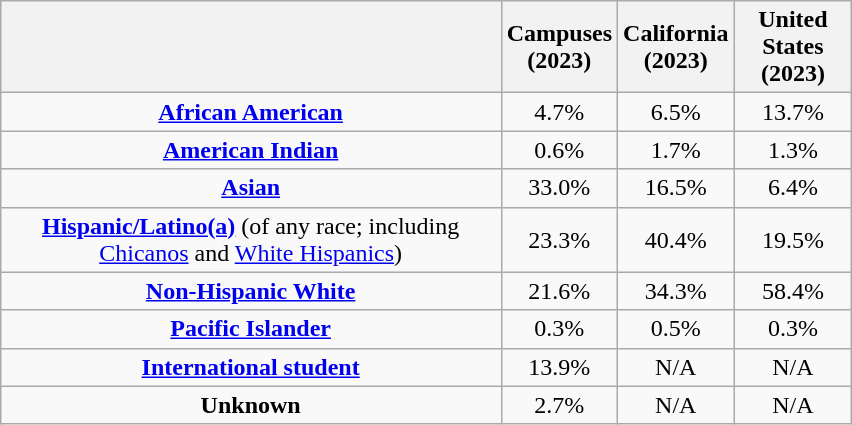<table style="margin:auto; text-align:center; width:45%;" class="wikitable sortable">
<tr>
<th></th>
<th data-sort-type="numeric">Campuses<br>(2023)</th>
<th data-sort-type="numeric">California<br>(2023)</th>
<th data-sort-type="numeric">United States<br>(2023)</th>
</tr>
<tr>
<td><strong><a href='#'>African American</a></strong></td>
<td>4.7%</td>
<td>6.5%</td>
<td>13.7%</td>
</tr>
<tr>
<td><strong><a href='#'>American Indian</a></strong></td>
<td data-sort-value="0%">0.6%</td>
<td>1.7%</td>
<td>1.3%</td>
</tr>
<tr>
<td><strong><a href='#'>Asian</a></strong></td>
<td>33.0%</td>
<td>16.5%</td>
<td>6.4%</td>
</tr>
<tr>
<td><strong><a href='#'>Hispanic/Latino(a)</a></strong> (of any race; including <a href='#'>Chicanos</a> and <a href='#'>White Hispanics</a>)</td>
<td>23.3%</td>
<td>40.4%</td>
<td>19.5%</td>
</tr>
<tr>
<td><strong><a href='#'>Non-Hispanic White</a></strong></td>
<td>21.6%</td>
<td>34.3%</td>
<td>58.4%</td>
</tr>
<tr>
<td><a href='#'><strong>Pacific Islander</strong></a></td>
<td>0.3%</td>
<td>0.5%</td>
<td>0.3%</td>
</tr>
<tr>
<td><strong><a href='#'>International student</a></strong></td>
<td>13.9%</td>
<td data-sort-value="0%">N/A</td>
<td data-sort-value="0%">N/A</td>
</tr>
<tr>
<td><strong>Unknown</strong></td>
<td>2.7%</td>
<td data-sort-value="0%">N/A</td>
<td data-sort-value="0%">N/A</td>
</tr>
</table>
